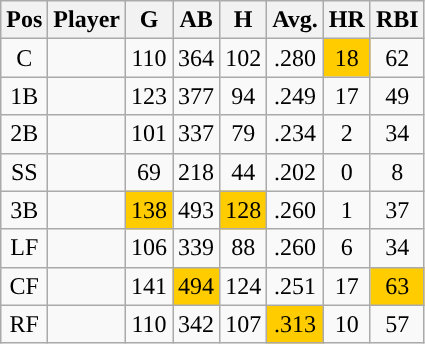<table class="wikitable sortable">
<tr>
<th>Pos</th>
<th>Player</th>
<th>G</th>
<th>AB</th>
<th>H</th>
<th>Avg.</th>
<th>HR</th>
<th>RBI</th>
</tr>
<tr align="center">
<td>C</td>
<td></td>
<td>110</td>
<td>364</td>
<td>102</td>
<td>.280</td>
<td style="background:#fc0;">18</td>
<td>62</td>
</tr>
<tr align="center">
<td>1B</td>
<td></td>
<td>123</td>
<td>377</td>
<td>94</td>
<td>.249</td>
<td>17</td>
<td>49</td>
</tr>
<tr align="center">
<td>2B</td>
<td></td>
<td>101</td>
<td>337</td>
<td>79</td>
<td>.234</td>
<td>2</td>
<td>34</td>
</tr>
<tr align="center">
<td>SS</td>
<td></td>
<td>69</td>
<td>218</td>
<td>44</td>
<td>.202</td>
<td>0</td>
<td>8</td>
</tr>
<tr align="center">
<td>3B</td>
<td></td>
<td style="background:#fc0;">138</td>
<td>493</td>
<td style="background:#fc0;">128</td>
<td>.260</td>
<td>1</td>
<td>37</td>
</tr>
<tr align="center">
<td>LF</td>
<td></td>
<td>106</td>
<td>339</td>
<td>88</td>
<td>.260</td>
<td>6</td>
<td>34</td>
</tr>
<tr align="center">
<td>CF</td>
<td></td>
<td>141</td>
<td style="background:#fc0;">494</td>
<td>124</td>
<td>.251</td>
<td>17</td>
<td style="background:#fc0;">63</td>
</tr>
<tr align="center">
<td>RF</td>
<td></td>
<td>110</td>
<td>342</td>
<td>107</td>
<td style="background:#fc0;">.313</td>
<td>10</td>
<td>57</td>
</tr>
</table>
